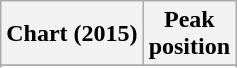<table class="wikitable sortable plainrowheaders">
<tr>
<th scope="col">Chart (2015)</th>
<th scope="col">Peak<br>position</th>
</tr>
<tr>
</tr>
<tr>
</tr>
<tr>
</tr>
</table>
